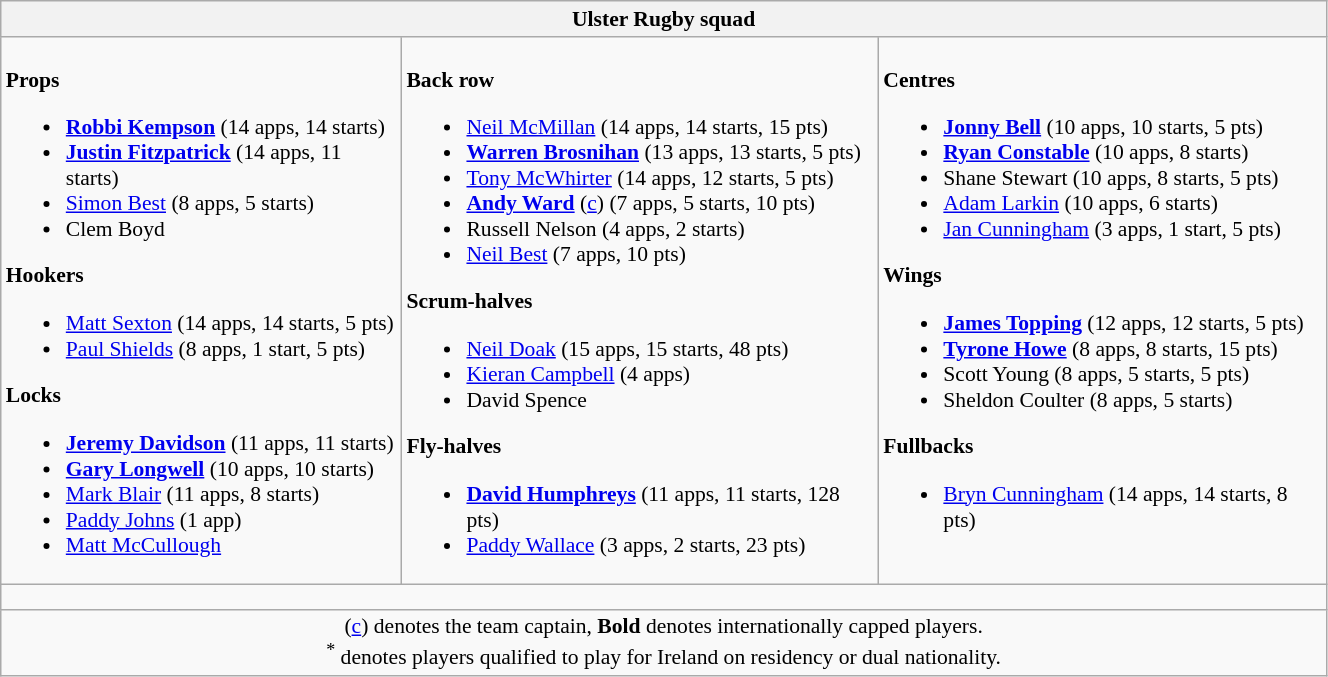<table class="wikitable" style="text-align:left; font-size:90%; width:70%">
<tr>
<th colspan="100%">Ulster Rugby squad</th>
</tr>
<tr valign="top">
<td><br><strong>Props</strong><ul><li> <strong><a href='#'>Robbi Kempson</a></strong> (14 apps, 14 starts)</li><li> <strong><a href='#'>Justin Fitzpatrick</a></strong> (14 apps, 11 starts)</li><li> <a href='#'>Simon Best</a> (8 apps, 5 starts)</li><li> Clem Boyd</li></ul><strong>Hookers</strong><ul><li> <a href='#'>Matt Sexton</a> (14 apps, 14 starts, 5 pts)</li><li> <a href='#'>Paul Shields</a> (8 apps, 1 start, 5 pts)</li></ul><strong>Locks</strong><ul><li> <strong><a href='#'>Jeremy Davidson</a></strong> (11 apps, 11 starts)</li><li> <strong><a href='#'>Gary Longwell</a></strong> (10 apps, 10 starts)</li><li> <a href='#'>Mark Blair</a> (11 apps, 8 starts)</li><li> <a href='#'>Paddy Johns</a> (1 app)</li><li> <a href='#'>Matt McCullough</a></li></ul></td>
<td><br><strong>Back row</strong><ul><li> <a href='#'>Neil McMillan</a> (14 apps, 14 starts, 15 pts)</li><li> <strong><a href='#'>Warren Brosnihan</a></strong> (13 apps, 13 starts, 5 pts)</li><li> <a href='#'>Tony McWhirter</a> (14 apps, 12 starts, 5 pts)</li><li> <strong><a href='#'>Andy Ward</a></strong> (<a href='#'>c</a>) (7 apps, 5 starts, 10 pts)</li><li> Russell Nelson (4 apps, 2 starts)</li><li> <a href='#'>Neil Best</a> (7 apps, 10 pts)</li></ul><strong>Scrum-halves</strong><ul><li> <a href='#'>Neil Doak</a> (15 apps, 15 starts, 48 pts)</li><li> <a href='#'>Kieran Campbell</a> (4 apps)</li><li> David Spence</li></ul><strong>Fly-halves</strong><ul><li> <strong><a href='#'>David Humphreys</a></strong> (11 apps, 11 starts, 128 pts)</li><li> <a href='#'>Paddy Wallace</a> (3 apps, 2 starts, 23 pts)</li></ul></td>
<td><br><strong>Centres</strong><ul><li> <strong><a href='#'>Jonny Bell</a></strong> (10 apps, 10 starts, 5 pts)</li><li> <strong><a href='#'>Ryan Constable</a></strong> (10 apps, 8 starts)</li><li> Shane Stewart (10 apps, 8 starts, 5 pts)</li><li> <a href='#'>Adam Larkin</a> (10 apps, 6 starts)</li><li> <a href='#'>Jan Cunningham</a> (3 apps, 1 start, 5 pts)</li></ul><strong>Wings</strong><ul><li> <strong><a href='#'>James Topping</a></strong> (12 apps, 12 starts, 5 pts)</li><li> <strong><a href='#'>Tyrone Howe</a></strong> (8 apps, 8 starts, 15 pts)</li><li> Scott Young (8 apps, 5 starts, 5 pts)</li><li> Sheldon Coulter (8 apps, 5 starts)</li></ul><strong>Fullbacks</strong><ul><li> <a href='#'>Bryn Cunningham</a> (14 apps, 14 starts, 8 pts)</li></ul></td>
</tr>
<tr>
<td colspan="100%" style="height: 10px;"></td>
</tr>
<tr>
<td colspan="100%" style="text-align:center;">(<a href='#'>c</a>) denotes the team captain, <strong>Bold</strong> denotes internationally capped players. <br> <sup>*</sup> denotes players qualified to play for Ireland on residency or dual nationality.</td>
</tr>
</table>
